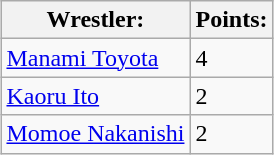<table class="wikitable" style="margin: 1em auto 1em auto">
<tr>
<th>Wrestler:</th>
<th>Points:</th>
</tr>
<tr>
<td><a href='#'>Manami Toyota</a></td>
<td>4</td>
</tr>
<tr>
<td><a href='#'>Kaoru Ito</a></td>
<td>2</td>
</tr>
<tr>
<td><a href='#'>Momoe Nakanishi</a></td>
<td>2</td>
</tr>
</table>
